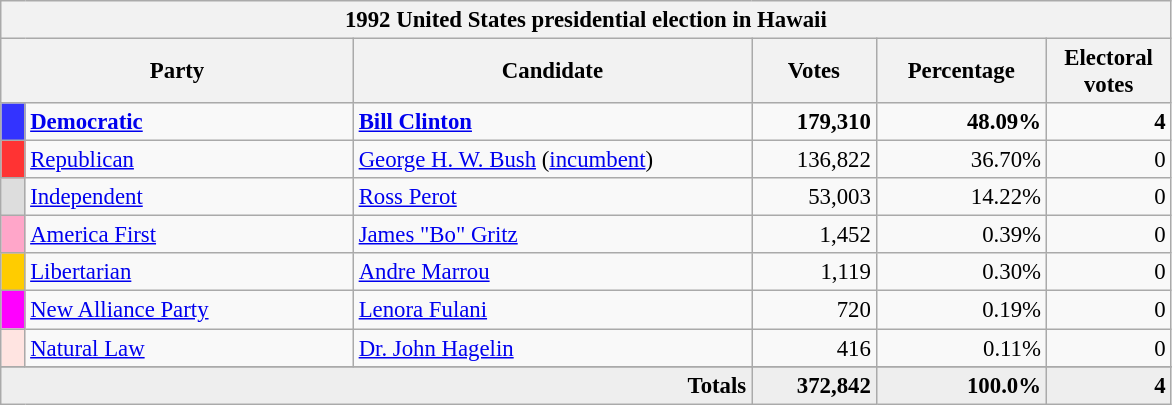<table class="wikitable" style="font-size: 95%;">
<tr>
<th colspan="6">1992 United States presidential election in Hawaii</th>
</tr>
<tr>
<th colspan="2" style="width: 15em">Party</th>
<th style="width: 17em">Candidate</th>
<th style="width: 5em">Votes</th>
<th style="width: 7em">Percentage</th>
<th style="width: 5em">Electoral votes</th>
</tr>
<tr>
<th style="background-color:#3333FF; width: 3px"></th>
<td style="width: 130px"><strong><a href='#'>Democratic</a></strong></td>
<td><strong><a href='#'>Bill Clinton</a></strong></td>
<td align="right"><strong>179,310</strong></td>
<td align="right"><strong>48.09%</strong></td>
<td align="right"><strong>4</strong></td>
</tr>
<tr>
<th style="background-color:#FF3333; width: 3px"></th>
<td style="width: 130px"><a href='#'>Republican</a></td>
<td><a href='#'>George H. W. Bush</a> (<a href='#'>incumbent</a>)</td>
<td align="right">136,822</td>
<td align="right">36.70%</td>
<td align="right">0</td>
</tr>
<tr>
<th style="background-color:#DDDDDD; width: 3px"></th>
<td style="width: 130px"><a href='#'>Independent</a></td>
<td><a href='#'>Ross Perot</a></td>
<td align="right">53,003</td>
<td align="right">14.22%</td>
<td align="right">0</td>
</tr>
<tr>
<th style="background-color:#FFA6C9; width: 3px"></th>
<td style="width: 130px"><a href='#'>America First</a></td>
<td><a href='#'>James "Bo" Gritz</a></td>
<td align="right">1,452</td>
<td align="right">0.39%</td>
<td align="right">0</td>
</tr>
<tr>
<th style="background-color:#FFCC00; width: 3px"></th>
<td style="width: 130px"><a href='#'>Libertarian</a></td>
<td><a href='#'>Andre Marrou</a></td>
<td align="right">1,119</td>
<td align="right">0.30%</td>
<td align="right">0</td>
</tr>
<tr>
<th style="background-color:#FF00FF; width: 3px"></th>
<td style="width: 130px"><a href='#'>New Alliance Party</a></td>
<td><a href='#'>Lenora Fulani</a></td>
<td align="right">720</td>
<td align="right">0.19%</td>
<td align="right">0</td>
</tr>
<tr>
<th style="background-color:#ffe4e1; width: 3px"></th>
<td style="width: 130px"><a href='#'>Natural Law</a></td>
<td><a href='#'>Dr. John Hagelin</a></td>
<td align="right">416</td>
<td align="right">0.11%</td>
<td align="right">0</td>
</tr>
<tr>
</tr>
<tr bgcolor="#EEEEEE">
<td colspan="3" align="right"><strong>Totals</strong></td>
<td align="right"><strong>372,842</strong></td>
<td align="right"><strong>100.0%</strong></td>
<td align="right"><strong>4</strong></td>
</tr>
</table>
